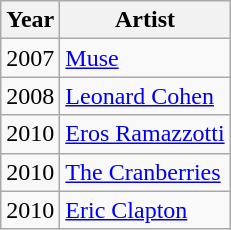<table class="wikitable">
<tr>
<th>Year</th>
<th>Artist</th>
</tr>
<tr>
<td>2007</td>
<td> <a href='#'>Muse</a></td>
</tr>
<tr>
<td>2008</td>
<td> <a href='#'>Leonard Cohen</a></td>
</tr>
<tr>
<td>2010</td>
<td> <a href='#'>Eros Ramazzotti</a></td>
</tr>
<tr>
<td>2010</td>
<td> <a href='#'>The Cranberries</a></td>
</tr>
<tr>
<td>2010</td>
<td> <a href='#'>Eric Clapton</a></td>
</tr>
</table>
